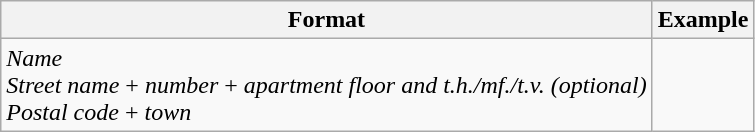<table class="wikitable">
<tr>
<th>Format</th>
<th>Example</th>
</tr>
<tr>
<td><em>Name</em><br><em>Street name</em> + <em>number</em> + <em>apartment floor and t.h./mf./t.v. (optional)</em><br><em>Postal code</em> + <em>town</em></td>
<td></td>
</tr>
</table>
